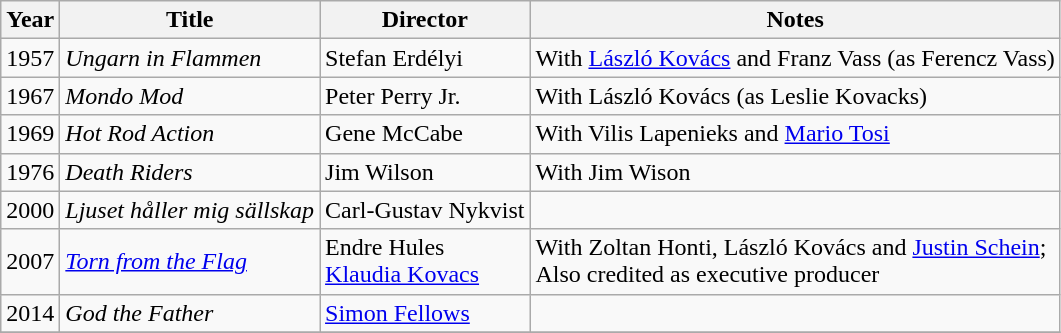<table class="wikitable">
<tr>
<th>Year</th>
<th>Title</th>
<th>Director</th>
<th>Notes</th>
</tr>
<tr>
<td>1957</td>
<td><em>Ungarn in Flammen</em></td>
<td>Stefan Erdélyi</td>
<td>With <a href='#'>László Kovács</a> and Franz Vass (as Ferencz Vass)</td>
</tr>
<tr>
<td>1967</td>
<td><em>Mondo Mod</em></td>
<td>Peter Perry Jr.</td>
<td>With László Kovács (as Leslie Kovacks)</td>
</tr>
<tr>
<td>1969</td>
<td><em>Hot Rod Action</em></td>
<td>Gene McCabe</td>
<td>With Vilis Lapenieks and <a href='#'>Mario Tosi</a></td>
</tr>
<tr>
<td>1976</td>
<td><em>Death Riders</em></td>
<td>Jim Wilson</td>
<td>With Jim Wison</td>
</tr>
<tr>
<td>2000</td>
<td><em>Ljuset håller mig sällskap</em></td>
<td>Carl-Gustav Nykvist</td>
<td></td>
</tr>
<tr>
<td>2007</td>
<td><em><a href='#'>Torn from the Flag</a></em></td>
<td>Endre Hules<br><a href='#'>Klaudia Kovacs</a></td>
<td>With Zoltan Honti, László Kovács and <a href='#'>Justin Schein</a>;<br>Also credited as executive producer</td>
</tr>
<tr>
<td>2014</td>
<td><em>God the Father</em></td>
<td><a href='#'>Simon Fellows</a></td>
<td></td>
</tr>
<tr>
</tr>
</table>
